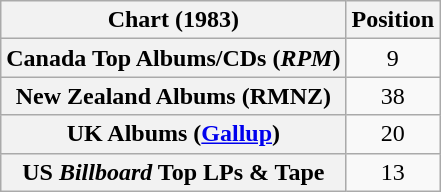<table class="wikitable sortable plainrowheaders" style="text-align:center">
<tr>
<th scope="col">Chart (1983)</th>
<th scope="col">Position</th>
</tr>
<tr>
<th scope="row">Canada Top Albums/CDs (<em>RPM</em>)</th>
<td>9</td>
</tr>
<tr>
<th scope="row">New Zealand Albums (RMNZ)</th>
<td>38</td>
</tr>
<tr>
<th scope="row">UK Albums (<a href='#'>Gallup</a>)</th>
<td>20</td>
</tr>
<tr>
<th scope="row">US <em>Billboard</em> Top LPs & Tape</th>
<td>13</td>
</tr>
</table>
